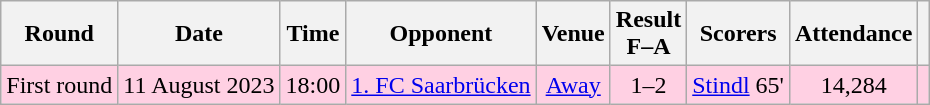<table class="wikitable" style="text-align:center">
<tr>
<th>Round</th>
<th>Date</th>
<th>Time</th>
<th>Opponent</th>
<th>Venue</th>
<th>Result<br>F–A</th>
<th>Scorers</th>
<th>Attendance</th>
<th></th>
</tr>
<tr bgcolor="#ffd0e3">
<td>First round</td>
<td>11 August 2023</td>
<td>18:00</td>
<td><a href='#'>1. FC Saarbrücken</a></td>
<td><a href='#'>Away</a></td>
<td>1–2</td>
<td><a href='#'>Stindl</a> 65'</td>
<td>14,284</td>
<td></td>
</tr>
</table>
